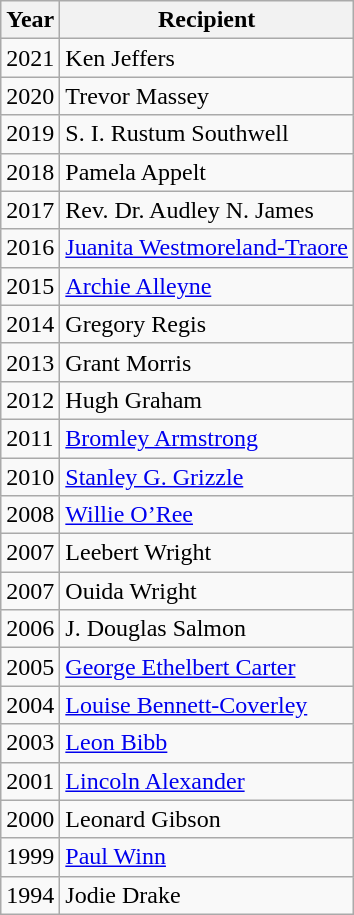<table class="wikitable sortable">
<tr>
<th>Year</th>
<th>Recipient</th>
</tr>
<tr>
<td>2021</td>
<td>Ken Jeffers</td>
</tr>
<tr>
<td>2020</td>
<td>Trevor Massey</td>
</tr>
<tr>
<td>2019</td>
<td>S. I. Rustum Southwell</td>
</tr>
<tr>
<td>2018</td>
<td>Pamela Appelt</td>
</tr>
<tr>
<td>2017</td>
<td>Rev. Dr. Audley N. James</td>
</tr>
<tr>
<td>2016</td>
<td><a href='#'>Juanita Westmoreland-Traore</a></td>
</tr>
<tr>
<td>2015</td>
<td><a href='#'>Archie Alleyne</a></td>
</tr>
<tr>
<td>2014</td>
<td>Gregory Regis</td>
</tr>
<tr>
<td>2013</td>
<td>Grant Morris</td>
</tr>
<tr>
<td>2012</td>
<td>Hugh Graham</td>
</tr>
<tr>
<td>2011</td>
<td><a href='#'>Bromley Armstrong</a></td>
</tr>
<tr>
<td>2010</td>
<td><a href='#'>Stanley G. Grizzle</a></td>
</tr>
<tr>
<td>2008</td>
<td><a href='#'>Willie O’Ree</a></td>
</tr>
<tr>
<td>2007</td>
<td>Leebert Wright</td>
</tr>
<tr>
<td>2007</td>
<td>Ouida Wright</td>
</tr>
<tr>
<td>2006</td>
<td>J. Douglas Salmon</td>
</tr>
<tr>
<td>2005</td>
<td><a href='#'>George Ethelbert Carter</a></td>
</tr>
<tr>
<td>2004</td>
<td><a href='#'>Louise Bennett-Coverley</a></td>
</tr>
<tr>
<td>2003</td>
<td><a href='#'>Leon Bibb</a></td>
</tr>
<tr>
<td>2001</td>
<td><a href='#'>Lincoln Alexander</a></td>
</tr>
<tr>
<td>2000</td>
<td>Leonard Gibson</td>
</tr>
<tr>
<td>1999</td>
<td><a href='#'>Paul Winn</a></td>
</tr>
<tr>
<td>1994</td>
<td>Jodie Drake</td>
</tr>
</table>
